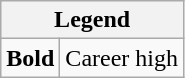<table class="wikitable mw-collapsible">
<tr>
<th colspan="2">Legend</th>
</tr>
<tr>
<td><strong>Bold</strong></td>
<td>Career high</td>
</tr>
</table>
